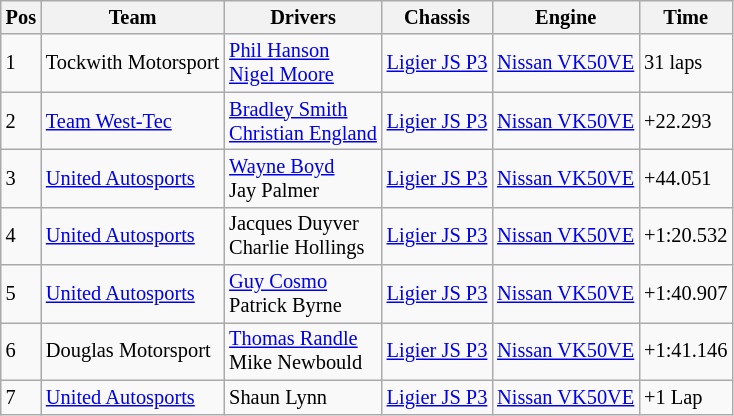<table class="wikitable" style="font-size: 85%;">
<tr>
<th>Pos</th>
<th>Team</th>
<th>Drivers</th>
<th>Chassis</th>
<th>Engine</th>
<th>Time</th>
</tr>
<tr>
<td>1</td>
<td> Tockwith Motorsport</td>
<td> <a href='#'>Phil Hanson</a> <br> <a href='#'>Nigel Moore</a></td>
<td><a href='#'>Ligier JS P3</a></td>
<td><a href='#'>Nissan VK50VE</a></td>
<td>31 laps</td>
</tr>
<tr>
<td>2</td>
<td> <a href='#'>Team West-Tec</a></td>
<td> <a href='#'>Bradley Smith</a> <br> <a href='#'>Christian England</a></td>
<td><a href='#'>Ligier JS P3</a></td>
<td><a href='#'>Nissan VK50VE</a></td>
<td>+22.293</td>
</tr>
<tr>
<td>3</td>
<td> <a href='#'>United Autosports</a></td>
<td> <a href='#'>Wayne Boyd</a> <br> Jay Palmer</td>
<td><a href='#'>Ligier JS P3</a></td>
<td><a href='#'>Nissan VK50VE</a></td>
<td>+44.051</td>
</tr>
<tr>
<td>4</td>
<td> <a href='#'>United Autosports</a></td>
<td> Jacques Duyver <br> Charlie Hollings</td>
<td><a href='#'>Ligier JS P3</a></td>
<td><a href='#'>Nissan VK50VE</a></td>
<td>+1:20.532</td>
</tr>
<tr>
<td>5</td>
<td> <a href='#'>United Autosports</a></td>
<td> <a href='#'>Guy Cosmo</a> <br> Patrick Byrne</td>
<td><a href='#'>Ligier JS P3</a></td>
<td><a href='#'>Nissan VK50VE</a></td>
<td>+1:40.907</td>
</tr>
<tr>
<td>6</td>
<td> Douglas Motorsport</td>
<td> <a href='#'>Thomas Randle</a> <br> Mike Newbould</td>
<td><a href='#'>Ligier JS P3</a></td>
<td><a href='#'>Nissan VK50VE</a></td>
<td>+1:41.146</td>
</tr>
<tr>
<td>7</td>
<td> <a href='#'>United Autosports</a></td>
<td> Shaun Lynn</td>
<td><a href='#'>Ligier JS P3</a></td>
<td><a href='#'>Nissan VK50VE</a></td>
<td>+1 Lap</td>
</tr>
</table>
